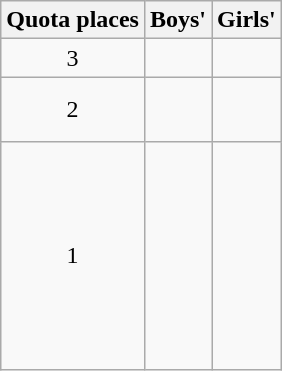<table class="wikitable">
<tr>
<th>Quota places</th>
<th>Boys'</th>
<th>Girls'</th>
</tr>
<tr>
<td align=center>3</td>
<td><br></td>
<td></td>
</tr>
<tr>
<td align=center>2</td>
<td><br></td>
<td><br><br></td>
</tr>
<tr>
<td align=center>1</td>
<td><br><br><br><br><br><br><br><br></td>
<td><br><br><br><br><br></td>
</tr>
</table>
